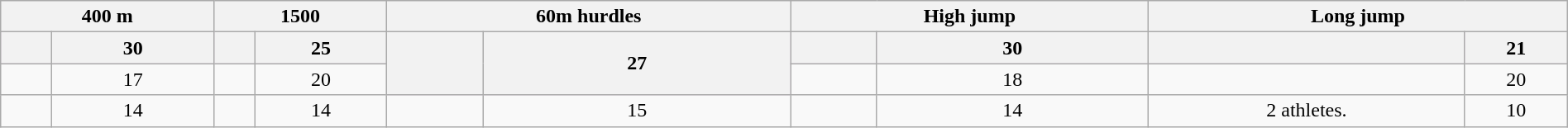<table class="wikitable" width=100%>
<tr>
<th colspan="2">400 m</th>
<th colspan="2">1500</th>
<th colspan="2">60m hurdles</th>
<th colspan="2">High jump</th>
<th colspan="2">Long jump</th>
</tr>
<tr bgcolor="#ffddff">
<th></th>
<th>30</th>
<th></th>
<th>25</th>
<th rowspan="2"><br></th>
<th rowspan="2">27</th>
<th></th>
<th>30</th>
<th></th>
<th>21</th>
</tr>
<tr align="center">
<td></td>
<td>17</td>
<td></td>
<td>20</td>
<td></td>
<td>18</td>
<td></td>
<td>20</td>
</tr>
<tr align="center">
<td></td>
<td>14</td>
<td></td>
<td>14</td>
<td></td>
<td>15</td>
<td></td>
<td>14</td>
<td>2 athletes.</td>
<td>10</td>
</tr>
</table>
